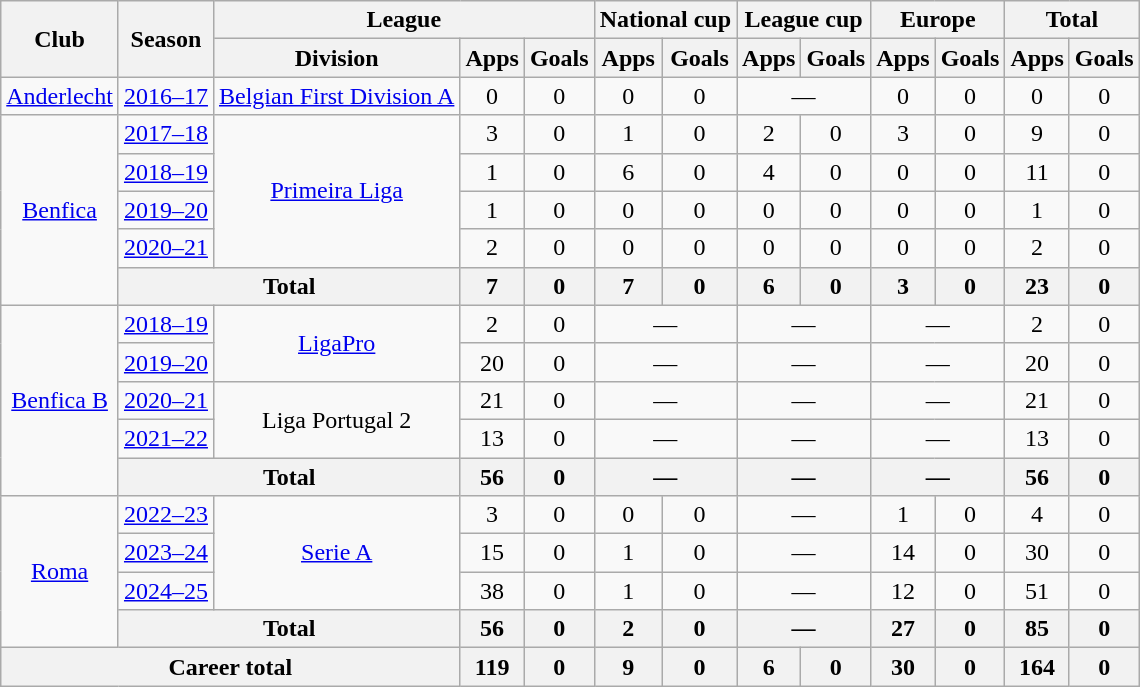<table class="wikitable" style="text-align:center">
<tr>
<th rowspan="2">Club</th>
<th rowspan="2">Season</th>
<th colspan="3">League</th>
<th colspan="2">National cup</th>
<th colspan="2">League cup</th>
<th colspan="2">Europe</th>
<th colspan="2">Total</th>
</tr>
<tr>
<th>Division</th>
<th>Apps</th>
<th>Goals</th>
<th>Apps</th>
<th>Goals</th>
<th>Apps</th>
<th>Goals</th>
<th>Apps</th>
<th>Goals</th>
<th>Apps</th>
<th>Goals</th>
</tr>
<tr>
<td><a href='#'>Anderlecht</a></td>
<td><a href='#'>2016–17</a></td>
<td><a href='#'>Belgian First Division A</a></td>
<td>0</td>
<td>0</td>
<td>0</td>
<td>0</td>
<td colspan="2">—</td>
<td>0</td>
<td>0</td>
<td>0</td>
<td>0</td>
</tr>
<tr>
<td rowspan="5"><a href='#'>Benfica</a></td>
<td><a href='#'>2017–18</a></td>
<td rowspan="4"><a href='#'>Primeira Liga</a></td>
<td>3</td>
<td>0</td>
<td>1</td>
<td>0</td>
<td>2</td>
<td>0</td>
<td>3</td>
<td>0</td>
<td>9</td>
<td>0</td>
</tr>
<tr>
<td><a href='#'>2018–19</a></td>
<td>1</td>
<td>0</td>
<td>6</td>
<td>0</td>
<td>4</td>
<td>0</td>
<td>0</td>
<td>0</td>
<td>11</td>
<td>0</td>
</tr>
<tr>
<td><a href='#'>2019–20</a></td>
<td>1</td>
<td>0</td>
<td>0</td>
<td>0</td>
<td>0</td>
<td>0</td>
<td>0</td>
<td>0</td>
<td>1</td>
<td>0</td>
</tr>
<tr>
<td><a href='#'>2020–21</a></td>
<td>2</td>
<td>0</td>
<td>0</td>
<td>0</td>
<td>0</td>
<td>0</td>
<td>0</td>
<td>0</td>
<td>2</td>
<td>0</td>
</tr>
<tr>
<th colspan="2">Total</th>
<th>7</th>
<th>0</th>
<th>7</th>
<th>0</th>
<th>6</th>
<th>0</th>
<th>3</th>
<th>0</th>
<th>23</th>
<th>0</th>
</tr>
<tr>
<td rowspan="5"><a href='#'>Benfica B</a></td>
<td><a href='#'>2018–19</a></td>
<td rowspan="2"><a href='#'>LigaPro</a></td>
<td>2</td>
<td>0</td>
<td colspan="2">—</td>
<td colspan="2">—</td>
<td colspan="2">—</td>
<td>2</td>
<td>0</td>
</tr>
<tr>
<td><a href='#'>2019–20</a></td>
<td>20</td>
<td>0</td>
<td colspan="2">—</td>
<td colspan="2">—</td>
<td colspan="2">—</td>
<td>20</td>
<td>0</td>
</tr>
<tr>
<td><a href='#'>2020–21</a></td>
<td rowspan="2">Liga Portugal 2</td>
<td>21</td>
<td>0</td>
<td colspan="2">—</td>
<td colspan="2">—</td>
<td colspan="2">—</td>
<td>21</td>
<td>0</td>
</tr>
<tr>
<td><a href='#'>2021–22</a></td>
<td>13</td>
<td>0</td>
<td colspan="2">—</td>
<td colspan="2">—</td>
<td colspan="2">—</td>
<td>13</td>
<td>0</td>
</tr>
<tr>
<th colspan="2">Total</th>
<th>56</th>
<th>0</th>
<th colspan="2">—</th>
<th colspan="2">—</th>
<th colspan="2">—</th>
<th>56</th>
<th>0</th>
</tr>
<tr>
<td rowspan="4"><a href='#'>Roma</a></td>
<td><a href='#'>2022–23</a></td>
<td rowspan="3"><a href='#'>Serie A</a></td>
<td>3</td>
<td>0</td>
<td>0</td>
<td>0</td>
<td colspan="2">—</td>
<td>1</td>
<td>0</td>
<td>4</td>
<td>0</td>
</tr>
<tr>
<td><a href='#'>2023–24</a></td>
<td>15</td>
<td>0</td>
<td>1</td>
<td>0</td>
<td colspan="2">—</td>
<td>14</td>
<td>0</td>
<td>30</td>
<td>0</td>
</tr>
<tr>
<td><a href='#'>2024–25</a></td>
<td>38</td>
<td>0</td>
<td>1</td>
<td>0</td>
<td colspan="2">—</td>
<td>12</td>
<td>0</td>
<td>51</td>
<td>0</td>
</tr>
<tr>
<th colspan="2">Total</th>
<th>56</th>
<th>0</th>
<th>2</th>
<th>0</th>
<th colspan="2">—</th>
<th>27</th>
<th>0</th>
<th>85</th>
<th>0</th>
</tr>
<tr>
<th colspan="3">Career total</th>
<th>119</th>
<th>0</th>
<th>9</th>
<th>0</th>
<th>6</th>
<th>0</th>
<th>30</th>
<th>0</th>
<th>164</th>
<th>0</th>
</tr>
</table>
